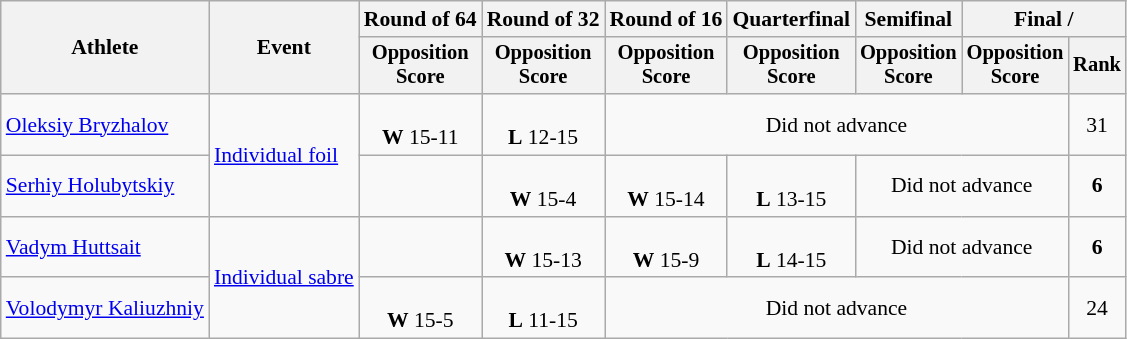<table class="wikitable" style="font-size:90%">
<tr>
<th rowspan="2">Athlete</th>
<th rowspan="2">Event</th>
<th>Round of 64</th>
<th>Round of 32</th>
<th>Round of 16</th>
<th>Quarterfinal</th>
<th>Semifinal</th>
<th colspan=2>Final / </th>
</tr>
<tr style="font-size:95%">
<th>Opposition <br> Score</th>
<th>Opposition <br> Score</th>
<th>Opposition <br> Score</th>
<th>Opposition <br> Score</th>
<th>Opposition <br> Score</th>
<th>Opposition <br> Score</th>
<th>Rank</th>
</tr>
<tr align=center>
<td align=left><a href='#'>Oleksiy Bryzhalov</a></td>
<td align=left rowspan=2><a href='#'>Individual foil</a></td>
<td><br><strong>W</strong> 15-11</td>
<td><br><strong>L</strong> 12-15</td>
<td colspan=4>Did not advance</td>
<td>31</td>
</tr>
<tr align=center>
<td align=left><a href='#'>Serhiy Holubytskiy</a></td>
<td></td>
<td><br><strong>W</strong> 15-4</td>
<td><br><strong>W</strong> 15-14</td>
<td><br><strong>L</strong> 13-15</td>
<td colspan=2>Did not advance</td>
<td><strong>6</strong></td>
</tr>
<tr align=center>
<td align=left><a href='#'>Vadym Huttsait</a></td>
<td align=left rowspan=2><a href='#'>Individual sabre</a></td>
<td></td>
<td><br><strong>W</strong> 15-13</td>
<td><br><strong>W</strong> 15-9</td>
<td><br><strong>L</strong> 14-15</td>
<td colspan=2>Did not advance</td>
<td><strong>6</strong></td>
</tr>
<tr align=center>
<td align=left><a href='#'>Volodymyr Kaliuzhniy</a></td>
<td><br><strong>W</strong> 15-5</td>
<td><br><strong>L</strong> 11-15</td>
<td colspan=4>Did not advance</td>
<td>24</td>
</tr>
</table>
